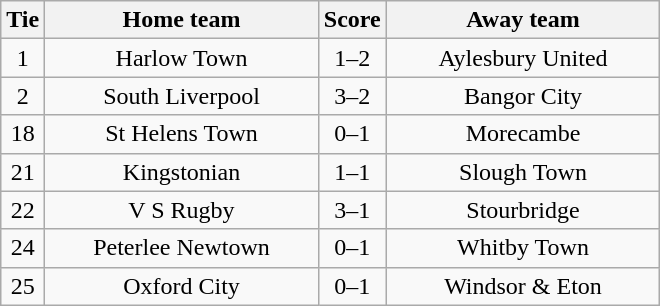<table class="wikitable" style="text-align:center;">
<tr>
<th width=20>Tie</th>
<th width=175>Home team</th>
<th width=20>Score</th>
<th width=175>Away team</th>
</tr>
<tr>
<td>1</td>
<td>Harlow Town</td>
<td>1–2</td>
<td>Aylesbury United</td>
</tr>
<tr>
<td>2</td>
<td>South Liverpool</td>
<td>3–2</td>
<td>Bangor City</td>
</tr>
<tr>
<td>18</td>
<td>St Helens Town</td>
<td>0–1</td>
<td>Morecambe</td>
</tr>
<tr>
<td>21</td>
<td>Kingstonian</td>
<td>1–1</td>
<td>Slough Town</td>
</tr>
<tr>
<td>22</td>
<td>V S Rugby</td>
<td>3–1</td>
<td>Stourbridge</td>
</tr>
<tr>
<td>24</td>
<td>Peterlee Newtown</td>
<td>0–1</td>
<td>Whitby Town</td>
</tr>
<tr>
<td>25</td>
<td>Oxford City</td>
<td>0–1</td>
<td>Windsor & Eton</td>
</tr>
</table>
